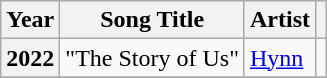<table class="wikitable  plainrowheaders">
<tr>
<th scope="col">Year</th>
<th scope="col">Song Title</th>
<th scope="col">Artist</th>
<th scope="col" class="unsortable"></th>
</tr>
<tr>
<th scope="row">2022</th>
<td>"The Story of Us"</td>
<td><a href='#'>Hynn</a></td>
<td></td>
</tr>
<tr>
</tr>
</table>
